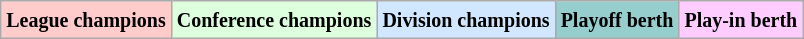<table class="wikitable">
<tr>
<td style="background:#FFCCCC;"><small><strong>League champions</strong></small></td>
<td style="background:#DDFFDD;"><small><strong>Conference champions</strong></small></td>
<td style="background:#D0E7FF;"><small><strong>Division champions</strong></small></td>
<td style="background:#96CDCD;"><small><strong>Playoff berth</strong></small></td>
<td style="background:#FFCCFF;"><small><strong>Play-in berth</strong></small></td>
</tr>
</table>
